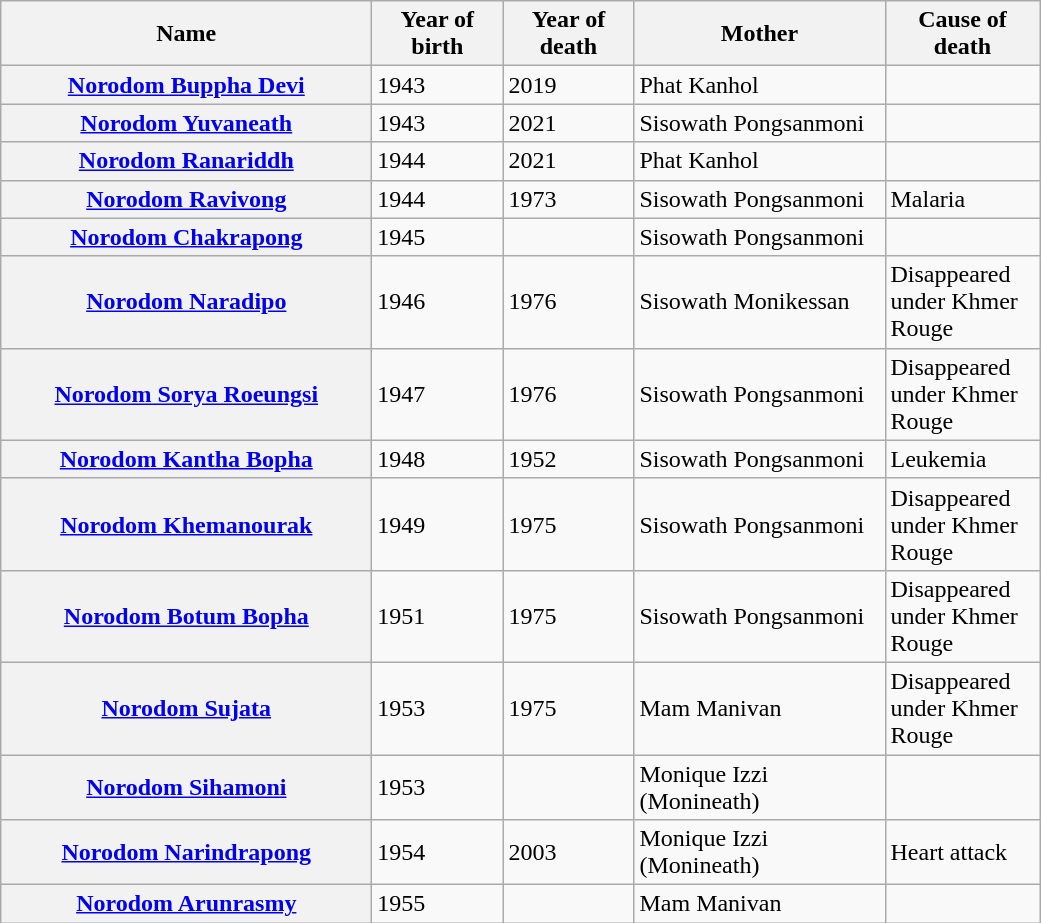<table class="wikitable plainrowheaders sortable" style="margin-right: 0;">
<tr>
<th scope="col" style="width: 15em;">Name</th>
<th scope="col" style="width: 5em;">Year of birth</th>
<th scope="col" style="width: 5em;">Year of death</th>
<th scope="col" style="width: 10em;">Mother</th>
<th scope="col" style="width: 6em;">Cause of death</th>
</tr>
<tr>
<th scope="row"><a href='#'>Norodom Buppha Devi</a></th>
<td>1943</td>
<td>2019</td>
<td>Phat Kanhol</td>
<td></td>
</tr>
<tr>
<th scope="row"><a href='#'>Norodom Yuvaneath</a></th>
<td>1943</td>
<td>2021</td>
<td>Sisowath Pongsanmoni</td>
<td></td>
</tr>
<tr>
<th scope="row"><a href='#'>Norodom Ranariddh</a></th>
<td>1944</td>
<td>2021</td>
<td>Phat Kanhol</td>
<td></td>
</tr>
<tr>
<th scope="row"><a href='#'>Norodom Ravivong</a></th>
<td>1944</td>
<td>1973</td>
<td>Sisowath Pongsanmoni</td>
<td>Malaria</td>
</tr>
<tr>
<th scope="row"><a href='#'>Norodom Chakrapong</a></th>
<td>1945</td>
<td></td>
<td>Sisowath Pongsanmoni</td>
<td></td>
</tr>
<tr>
<th scope="row"><a href='#'>Norodom Naradipo</a></th>
<td>1946</td>
<td>1976</td>
<td>Sisowath Monikessan</td>
<td>Disappeared under Khmer Rouge</td>
</tr>
<tr>
<th scope="row"><a href='#'>Norodom Sorya Roeungsi</a></th>
<td>1947</td>
<td>1976</td>
<td>Sisowath Pongsanmoni</td>
<td>Disappeared under Khmer Rouge</td>
</tr>
<tr>
<th scope="row"><a href='#'>Norodom Kantha Bopha</a></th>
<td>1948</td>
<td>1952</td>
<td>Sisowath Pongsanmoni</td>
<td>Leukemia</td>
</tr>
<tr>
<th scope="row"><a href='#'>Norodom Khemanourak</a></th>
<td>1949</td>
<td>1975</td>
<td>Sisowath Pongsanmoni</td>
<td>Disappeared under Khmer Rouge</td>
</tr>
<tr>
<th scope="row"><a href='#'>Norodom Botum Bopha</a></th>
<td>1951</td>
<td>1975</td>
<td>Sisowath Pongsanmoni</td>
<td>Disappeared under Khmer Rouge</td>
</tr>
<tr>
<th scope="row"><a href='#'>Norodom Sujata</a></th>
<td>1953</td>
<td>1975</td>
<td>Mam Manivan</td>
<td>Disappeared under Khmer Rouge</td>
</tr>
<tr>
<th scope="row"><a href='#'>Norodom Sihamoni</a></th>
<td>1953</td>
<td></td>
<td>Monique Izzi (Monineath)</td>
<td></td>
</tr>
<tr>
<th scope="row"><a href='#'>Norodom Narindrapong</a></th>
<td>1954</td>
<td>2003</td>
<td>Monique Izzi (Monineath)</td>
<td>Heart attack</td>
</tr>
<tr>
<th scope="row"><a href='#'>Norodom Arunrasmy</a></th>
<td>1955</td>
<td></td>
<td>Mam Manivan</td>
<td></td>
</tr>
</table>
